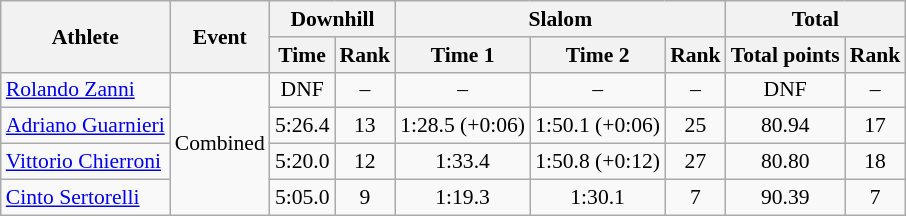<table class="wikitable" style="font-size:90%">
<tr>
<th rowspan="2">Athlete</th>
<th rowspan="2">Event</th>
<th colspan="2">Downhill</th>
<th colspan="3">Slalom</th>
<th colspan="2">Total</th>
</tr>
<tr>
<th>Time</th>
<th>Rank</th>
<th>Time 1</th>
<th>Time 2</th>
<th>Rank</th>
<th>Total points</th>
<th>Rank</th>
</tr>
<tr>
<td><a href='#'>Rolando Zanni</a></td>
<td rowspan="4">Combined</td>
<td align="center">DNF</td>
<td align="center">–</td>
<td align="center">–</td>
<td align="center">–</td>
<td align="center">–</td>
<td align="center">DNF</td>
<td align="center">–</td>
</tr>
<tr>
<td><a href='#'>Adriano Guarnieri</a></td>
<td align="center">5:26.4</td>
<td align="center">13</td>
<td align="center">1:28.5 (+0:06)</td>
<td align="center">1:50.1 (+0:06)</td>
<td align="center">25</td>
<td align="center">80.94</td>
<td align="center">17</td>
</tr>
<tr>
<td><a href='#'>Vittorio Chierroni</a></td>
<td align="center">5:20.0</td>
<td align="center">12</td>
<td align="center">1:33.4</td>
<td align="center">1:50.8 (+0:12)</td>
<td align="center">27</td>
<td align="center">80.80</td>
<td align="center">18</td>
</tr>
<tr>
<td><a href='#'>Cinto Sertorelli</a></td>
<td align="center">5:05.0</td>
<td align="center">9</td>
<td align="center">1:19.3</td>
<td align="center">1:30.1</td>
<td align="center">7</td>
<td align="center">90.39</td>
<td align="center">7</td>
</tr>
</table>
